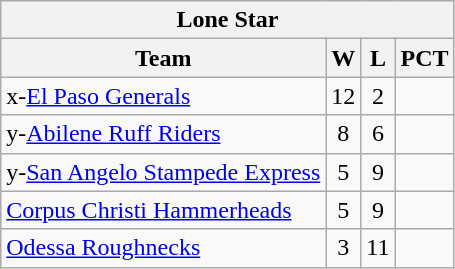<table class="wikitable" style="text-align:center">
<tr>
<th colspan=4>Lone Star</th>
</tr>
<tr>
<th>Team</th>
<th>W</th>
<th>L</th>
<th>PCT</th>
</tr>
<tr>
<td align=left>x-<a href='#'>El Paso Generals</a></td>
<td>12</td>
<td>2</td>
<td></td>
</tr>
<tr>
<td align=left>y-<a href='#'>Abilene Ruff Riders</a></td>
<td>8</td>
<td>6</td>
<td></td>
</tr>
<tr>
<td align=left>y-<a href='#'>San Angelo Stampede Express</a></td>
<td>5</td>
<td>9</td>
<td></td>
</tr>
<tr>
<td align=left><a href='#'>Corpus Christi Hammerheads</a></td>
<td>5</td>
<td>9</td>
<td></td>
</tr>
<tr>
<td align=left><a href='#'>Odessa Roughnecks</a></td>
<td>3</td>
<td>11</td>
<td></td>
</tr>
</table>
